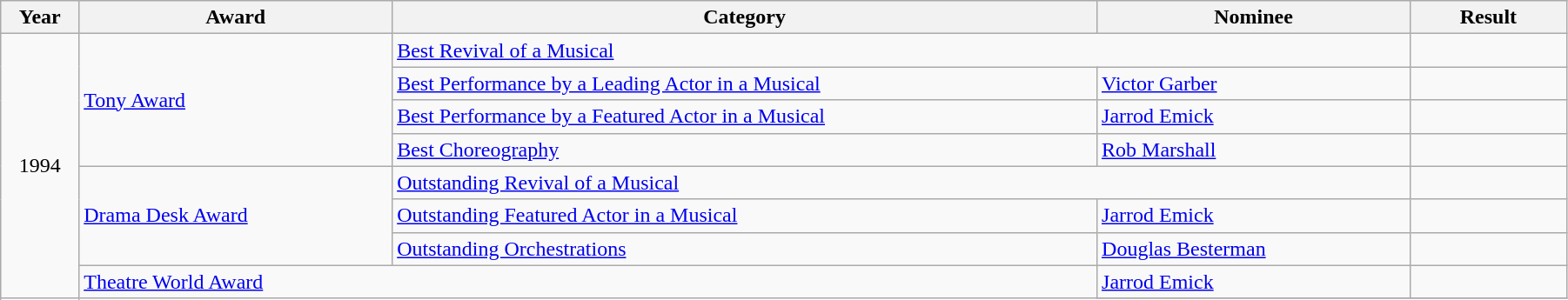<table class="wikitable" width="95%">
<tr>
<th width="5%">Year</th>
<th width="20%">Award</th>
<th width="45%">Category</th>
<th width="20%">Nominee</th>
<th width="10%">Result</th>
</tr>
<tr>
<td rowspan="9" align="center">1994</td>
<td rowspan="4"><a href='#'>Tony Award</a></td>
<td colspan="2"><a href='#'>Best Revival of a Musical</a></td>
<td></td>
</tr>
<tr>
<td><a href='#'>Best Performance by a Leading Actor in a Musical</a></td>
<td><a href='#'>Victor Garber</a></td>
<td></td>
</tr>
<tr>
<td><a href='#'>Best Performance by a Featured Actor in a Musical</a></td>
<td><a href='#'>Jarrod Emick</a></td>
<td></td>
</tr>
<tr>
<td><a href='#'>Best Choreography</a></td>
<td><a href='#'>Rob Marshall</a></td>
<td></td>
</tr>
<tr>
<td rowspan="3"><a href='#'>Drama Desk Award</a></td>
<td colspan="2"><a href='#'>Outstanding Revival of a Musical</a></td>
<td></td>
</tr>
<tr>
<td><a href='#'>Outstanding Featured Actor in a Musical</a></td>
<td><a href='#'>Jarrod Emick</a></td>
<td></td>
</tr>
<tr>
<td><a href='#'>Outstanding Orchestrations</a></td>
<td><a href='#'>Douglas Besterman</a></td>
<td></td>
</tr>
<tr>
<td rowspan="2" colspan="2"><a href='#'>Theatre World Award</a></td>
<td><a href='#'>Jarrod Emick</a></td>
<td></td>
</tr>
<tr>
</tr>
</table>
